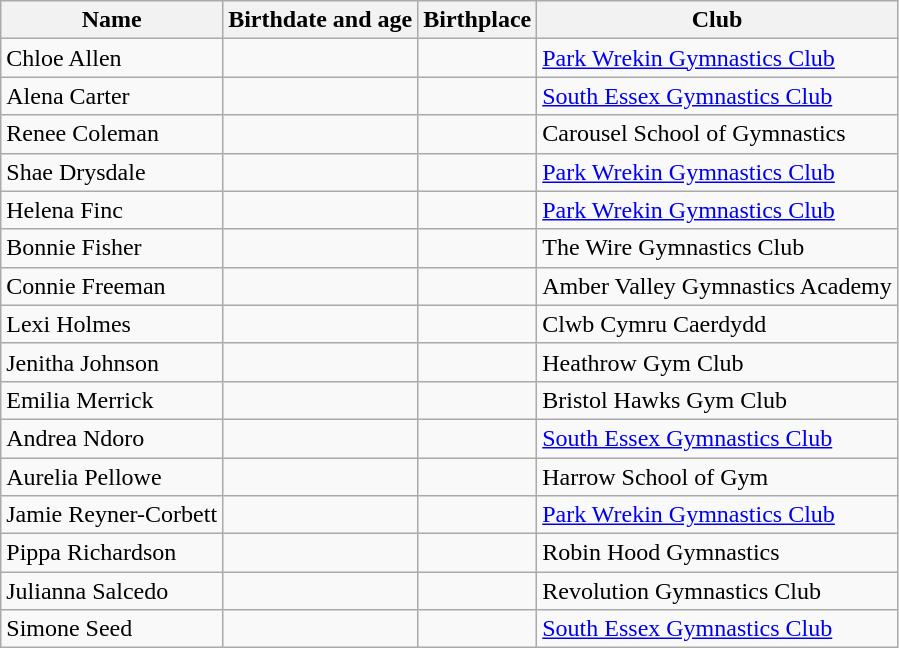<table class="wikitable">
<tr>
<th>Name</th>
<th>Birthdate and age</th>
<th>Birthplace</th>
<th>Club</th>
</tr>
<tr>
<td>Chloe Allen</td>
<td></td>
<td></td>
<td><a href='#'>Park Wrekin Gymnastics Club</a></td>
</tr>
<tr>
<td>Alena Carter</td>
<td></td>
<td></td>
<td><a href='#'>South Essex Gymnastics Club</a></td>
</tr>
<tr>
<td>Renee Coleman</td>
<td></td>
<td></td>
<td>Carousel School of Gymnastics</td>
</tr>
<tr>
<td>Shae Drysdale</td>
<td></td>
<td></td>
<td><a href='#'>Park Wrekin Gymnastics Club</a></td>
</tr>
<tr>
<td>Helena Finc</td>
<td></td>
<td></td>
<td><a href='#'>Park Wrekin Gymnastics Club</a></td>
</tr>
<tr>
<td>Bonnie Fisher</td>
<td></td>
<td></td>
<td>The Wire Gymnastics Club</td>
</tr>
<tr>
<td>Connie Freeman</td>
<td></td>
<td></td>
<td>Amber Valley Gymnastics Academy</td>
</tr>
<tr>
<td>Lexi Holmes</td>
<td></td>
<td></td>
<td>Clwb Cymru Caerdydd</td>
</tr>
<tr>
<td>Jenitha Johnson</td>
<td></td>
<td></td>
<td>Heathrow Gym Club</td>
</tr>
<tr>
<td>Emilia Merrick</td>
<td></td>
<td></td>
<td>Bristol Hawks Gym Club</td>
</tr>
<tr>
<td>Andrea Ndoro</td>
<td></td>
<td></td>
<td><a href='#'>South Essex Gymnastics Club</a></td>
</tr>
<tr>
<td>Aurelia Pellowe</td>
<td></td>
<td></td>
<td>Harrow School of Gym</td>
</tr>
<tr>
<td>Jamie Reyner-Corbett</td>
<td></td>
<td></td>
<td><a href='#'>Park Wrekin Gymnastics Club</a></td>
</tr>
<tr>
<td>Pippa Richardson</td>
<td></td>
<td></td>
<td>Robin Hood Gymnastics</td>
</tr>
<tr>
<td>Julianna Salcedo</td>
<td></td>
<td></td>
<td>Revolution Gymnastics Club</td>
</tr>
<tr>
<td>Simone Seed</td>
<td></td>
<td></td>
<td><a href='#'>South Essex Gymnastics Club</a></td>
</tr>
</table>
